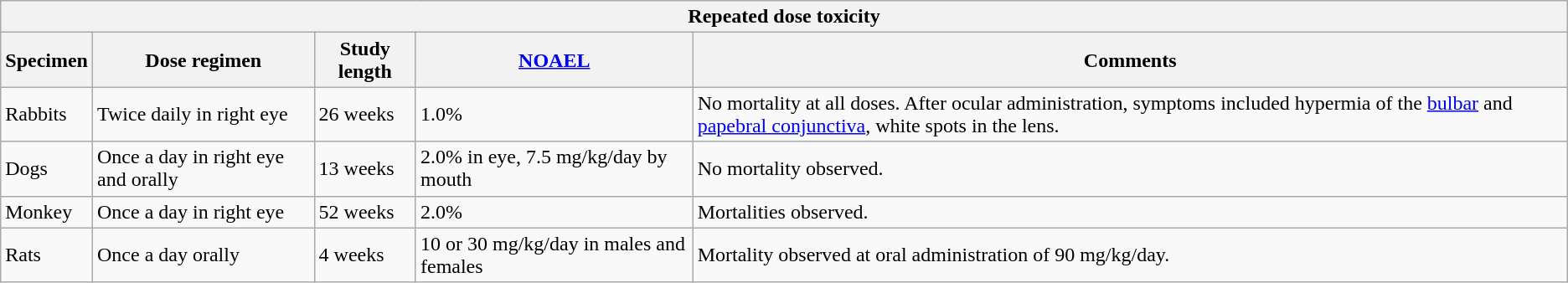<table class="wikitable">
<tr>
<th colspan="5">Repeated dose toxicity</th>
</tr>
<tr>
<th>Specimen</th>
<th>Dose regimen</th>
<th>Study length</th>
<th><a href='#'>NOAEL</a></th>
<th>Comments</th>
</tr>
<tr>
<td>Rabbits</td>
<td>Twice daily in right eye</td>
<td>26 weeks</td>
<td>1.0%</td>
<td>No mortality at all doses. After ocular administration, symptoms included hypermia of the <a href='#'>bulbar</a> and <a href='#'>papebral conjunctiva</a>, white spots in the lens.</td>
</tr>
<tr>
<td>Dogs</td>
<td>Once a day in right eye and orally</td>
<td>13 weeks</td>
<td>2.0% in eye, 7.5 mg/kg/day by mouth</td>
<td>No mortality observed.</td>
</tr>
<tr>
<td>Monkey</td>
<td>Once a day in right eye</td>
<td>52 weeks</td>
<td>2.0%</td>
<td>Mortalities observed.</td>
</tr>
<tr>
<td>Rats</td>
<td>Once a day orally</td>
<td>4 weeks</td>
<td>10 or 30 mg/kg/day in males and females</td>
<td>Mortality observed at oral administration of 90 mg/kg/day.</td>
</tr>
</table>
